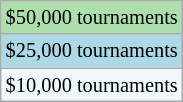<table class="wikitable" style="font-size:85%;">
<tr style="background:#addfad;">
<td>$50,000 tournaments</td>
</tr>
<tr style="background:lightblue;">
<td>$25,000 tournaments</td>
</tr>
<tr style="background:#f0f8ff;">
<td>$10,000 tournaments</td>
</tr>
</table>
